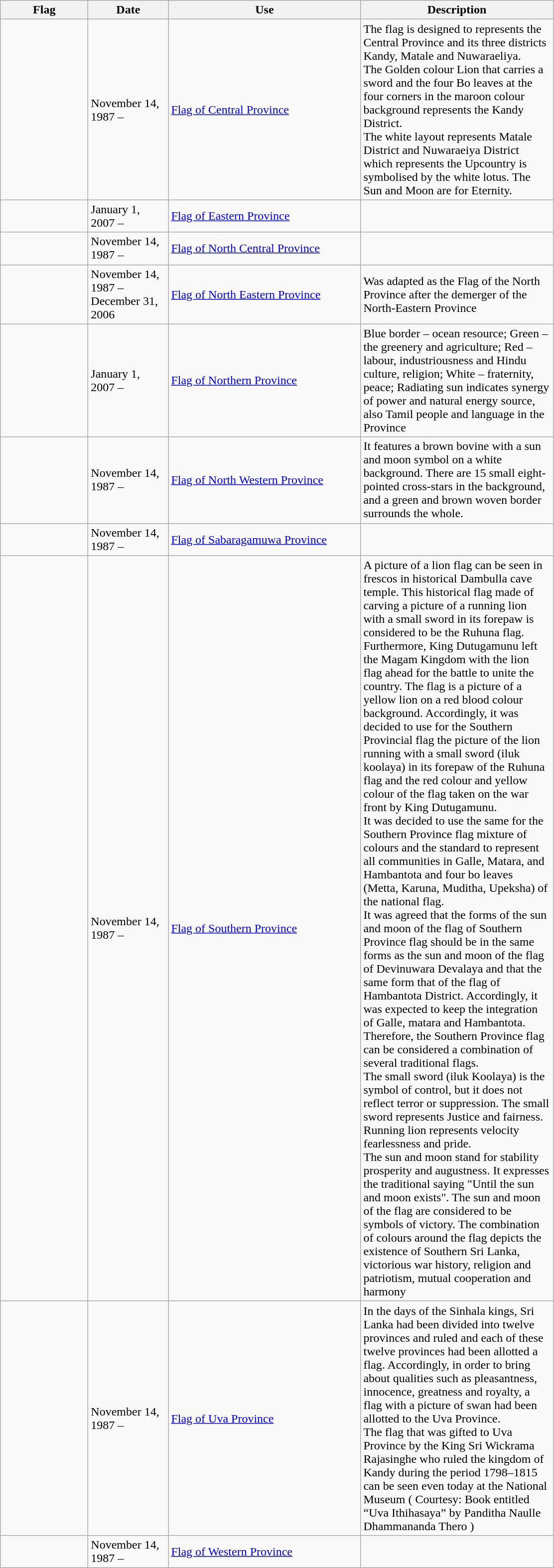<table class="wikitable">
<tr>
<th style="width:110px;">Flag</th>
<th style="width:100px;">Date</th>
<th style="width:250px;">Use</th>
<th style="width:250px;">Description</th>
</tr>
<tr>
<td></td>
<td>November 14, 1987 –</td>
<td><a href='#'>Flag of Central Province</a></td>
<td>The flag is designed to represents the Central Province and its three districts Kandy, Matale and Nuwaraeliya.<br>The Golden colour Lion that carries a sword and the four Bo leaves at the four corners in the maroon colour background represents the Kandy District.<br>The white layout represents Matale District and Nuwaraeiya District which represents the Upcountry is symbolised by the white lotus.  The Sun and Moon are for Eternity.</td>
</tr>
<tr>
<td></td>
<td>January 1, 2007 –</td>
<td><a href='#'>Flag of Eastern Province</a></td>
<td></td>
</tr>
<tr>
<td></td>
<td>November 14, 1987 –</td>
<td><a href='#'>Flag of North Central Province</a></td>
<td></td>
</tr>
<tr>
<td></td>
<td>November 14, 1987 – December 31, 2006</td>
<td><a href='#'>Flag of North Eastern Province</a></td>
<td>Was adapted as the Flag of the North Province after the demerger of the North-Eastern Province</td>
</tr>
<tr>
<td></td>
<td>January 1, 2007 –</td>
<td><a href='#'>Flag of Northern Province</a></td>
<td>Blue border – ocean resource; Green – the greenery and agriculture; Red – labour, industriousness and Hindu culture, religion; White – fraternity, peace; Radiating sun indicates synergy of power and natural energy source, also Tamil people and language in the Province</td>
</tr>
<tr>
<td></td>
<td>November 14, 1987 –</td>
<td><a href='#'>Flag of North Western Province</a></td>
<td>It features a brown bovine with a sun and moon symbol on a white background. There are 15 small eight-pointed cross-stars in the background, and a green and brown woven border surrounds the whole.</td>
</tr>
<tr>
<td></td>
<td>November 14, 1987 –</td>
<td><a href='#'>Flag of Sabaragamuwa Province</a></td>
<td></td>
</tr>
<tr>
<td></td>
<td>November 14, 1987 –</td>
<td><a href='#'>Flag of Southern Province</a></td>
<td>A picture of a lion flag can be seen in frescos in historical Dambulla cave temple.  This historical flag made of carving a picture of a running lion with a small sword in its forepaw is considered to be the Ruhuna flag.<br>Furthermore, King Dutugamunu left the Magam Kingdom with the lion flag ahead for the battle to unite the country.  The flag is a picture of a yellow lion on a red blood colour background.  Accordingly, it was decided to use for the Southern Provincial flag the picture of the lion running with a small sword (iluk koolaya) in its forepaw of the Ruhuna flag and the red colour and yellow colour of the flag taken on the war front by King Dutugamunu.<br>It was decided to use the same for the Southern Province flag mixture of colours and the standard to represent all communities in Galle, Matara, and Hambantota and four bo leaves (Metta, Karuna, Muditha, Upeksha) of the national flag.<br>It was agreed that the forms of the sun and moon of the flag of Southern Province flag should be in the same forms as the sun and moon of the flag of Devinuwara Devalaya and that the same form that of the flag of Hambantota District.  Accordingly, it was expected to keep the integration of Galle, matara and Hambantota.  Therefore, the Southern Province flag can be considered a combination of several traditional flags.<br>The small sword (iluk Koolaya) is the symbol of control, but it does not reflect terror or suppression.  The small sword represents Justice and fairness.  Running lion represents velocity fearlessness and pride.<br>The sun and moon stand for stability prosperity and augustness.  It expresses the traditional saying "Until the sun and moon exists". The sun and moon of the flag are considered to be symbols of victory. The combination of colours around the flag depicts the existence of Southern Sri Lanka, victorious war history, religion and patriotism, mutual cooperation and harmony</td>
</tr>
<tr>
<td></td>
<td>November 14, 1987 –</td>
<td><a href='#'>Flag of Uva Province</a></td>
<td>In the days of the Sinhala kings, Sri Lanka had been divided into twelve provinces and ruled and each of these twelve provinces had been allotted a flag. Accordingly, in order to bring about qualities such as pleasantness, innocence, greatness and royalty, a flag with a picture of swan had been allotted to the Uva Province.<br>The flag that was gifted to Uva Province by the King Sri  Wickrama Rajasinghe who ruled the kingdom of Kandy during the period 1798–1815 can be seen even today at the National Museum ( Courtesy:  Book entitled “Uva Ithihasaya” by Panditha Naulle Dhammananda Thero )</td>
</tr>
<tr>
<td></td>
<td>November 14, 1987 –</td>
<td><a href='#'>Flag of Western Province</a></td>
<td></td>
</tr>
</table>
